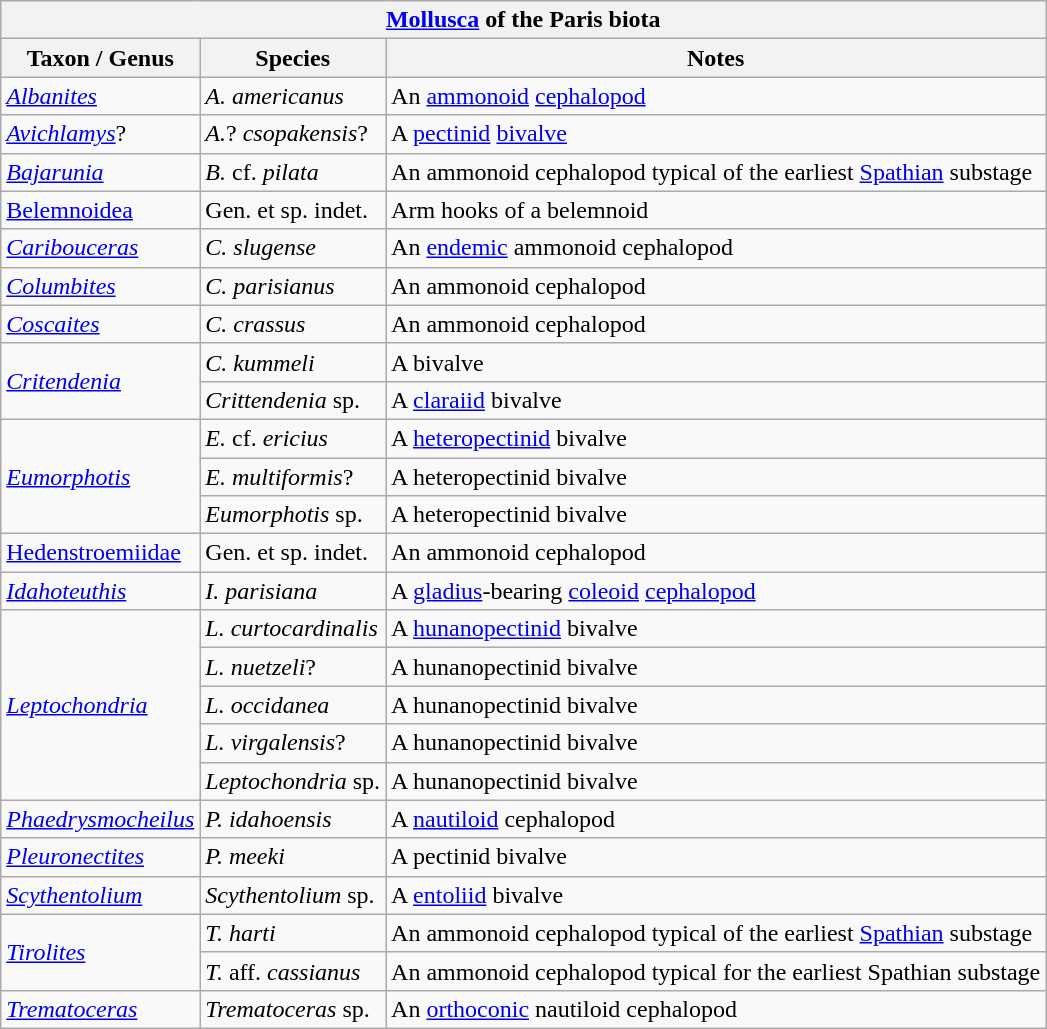<table class="wikitable" align="center">
<tr>
<th colspan="3" align="center"><strong><a href='#'>Mollusca</a> of the Paris biota</strong></th>
</tr>
<tr>
<th>Taxon / Genus</th>
<th>Species</th>
<th>Notes</th>
</tr>
<tr>
<td><em><a href='#'>Albanites</a></em></td>
<td><em>A. americanus</em></td>
<td>An <a href='#'>ammonoid</a> <a href='#'>cephalopod</a></td>
</tr>
<tr>
<td><em><a href='#'>Avichlamys</a></em>?</td>
<td><em>A.</em>? <em>csopakensis</em>?</td>
<td>A <a href='#'>pectinid</a> <a href='#'>bivalve</a></td>
</tr>
<tr>
<td><em><a href='#'>Bajarunia</a></em></td>
<td><em>B. </em> cf. <em>pilata</em></td>
<td>An ammonoid cephalopod typical of the earliest <a href='#'>Spathian</a> substage</td>
</tr>
<tr>
<td><a href='#'>Belemnoidea</a></td>
<td>Gen. et sp. indet.</td>
<td>Arm hooks of a belemnoid</td>
</tr>
<tr>
<td><em><a href='#'>Caribouceras</a></em></td>
<td><em>C. slugense</em></td>
<td>An <a href='#'>endemic</a> ammonoid cephalopod</td>
</tr>
<tr>
<td><em><a href='#'>Columbites</a></em></td>
<td><em>C. parisianus</em></td>
<td>An ammonoid cephalopod</td>
</tr>
<tr>
<td><em><a href='#'>Coscaites</a></em></td>
<td><em>C. crassus</em></td>
<td>An ammonoid cephalopod</td>
</tr>
<tr>
<td rowspan="2"><em><a href='#'>Critendenia</a></em></td>
<td><em>C. kummeli</em></td>
<td>A bivalve</td>
</tr>
<tr>
<td><em>Crittendenia</em> sp.</td>
<td>A <a href='#'>claraiid</a> bivalve</td>
</tr>
<tr>
<td rowspan="3"><em><a href='#'>Eumorphotis</a></em></td>
<td><em>E.</em> cf. <em>ericius</em></td>
<td>A <a href='#'>heteropectinid</a> bivalve</td>
</tr>
<tr>
<td><em>E. multiformis</em>?</td>
<td>A heteropectinid bivalve</td>
</tr>
<tr>
<td><em>Eumorphotis</em> sp.</td>
<td>A heteropectinid bivalve</td>
</tr>
<tr>
<td><a href='#'>Hedenstroemiidae</a></td>
<td>Gen. et sp. indet.</td>
<td>An ammonoid cephalopod</td>
</tr>
<tr>
<td><em><a href='#'>Idahoteuthis</a></em></td>
<td><em>I. parisiana</em></td>
<td>A <a href='#'>gladius</a>-bearing <a href='#'>coleoid</a> <a href='#'>cephalopod</a></td>
</tr>
<tr>
<td rowspan="5"><em><a href='#'>Leptochondria</a></em></td>
<td><em>L. curtocardinalis</em></td>
<td>A <a href='#'>hunanopectinid</a> bivalve</td>
</tr>
<tr>
<td><em>L. nuetzeli</em>?</td>
<td>A hunanopectinid bivalve</td>
</tr>
<tr>
<td><em>L. occidanea</em></td>
<td>A hunanopectinid bivalve</td>
</tr>
<tr>
<td><em>L. virgalensis</em>?</td>
<td>A hunanopectinid bivalve</td>
</tr>
<tr>
<td><em>Leptochondria</em> sp.</td>
<td>A hunanopectinid bivalve</td>
</tr>
<tr>
<td><em><a href='#'>Phaedrysmocheilus</a></em></td>
<td><em>P. idahoensis</em></td>
<td>A <a href='#'>nautiloid</a> cephalopod</td>
</tr>
<tr>
<td><em><a href='#'>Pleuronectites</a></em></td>
<td><em>P. meeki</em></td>
<td>A pectinid bivalve</td>
</tr>
<tr>
<td><em><a href='#'>Scythentolium</a></em></td>
<td><em>Scythentolium</em> sp.</td>
<td>A <a href='#'>entoliid</a> bivalve</td>
</tr>
<tr>
<td rowspan="2"><em><a href='#'>Tirolites</a></em></td>
<td><em>T. harti</em></td>
<td>An ammonoid cephalopod typical of the earliest <a href='#'>Spathian</a> substage</td>
</tr>
<tr>
<td><em>T.</em> aff. <em>cassianus</em></td>
<td>An ammonoid cephalopod typical for the earliest Spathian substage</td>
</tr>
<tr>
<td><em><a href='#'>Trematoceras</a></em></td>
<td><em>Trematoceras</em> sp.</td>
<td>An <a href='#'>orthoconic</a> nautiloid cephalopod</td>
</tr>
</table>
